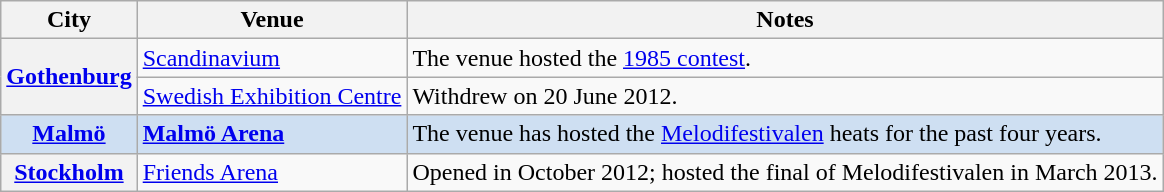<table class="wikitable plainrowheaders" style="text-align: left;">
<tr>
<th scope="col">City</th>
<th scope="col">Venue</th>
<th scope="col">Notes</th>
</tr>
<tr>
<th scope="row" rowspan="2"><a href='#'>Gothenburg</a></th>
<td><a href='#'>Scandinavium</a></td>
<td>The venue hosted the <a href='#'>1985 contest</a>.</td>
</tr>
<tr>
<td><a href='#'>Swedish Exhibition Centre</a></td>
<td>Withdrew on 20 June 2012.</td>
</tr>
<tr style="background:#CEDFF2;">
<th scope="row" style="background:#CEDFF2;"><strong><a href='#'>Malmö</a></strong></th>
<td><strong><a href='#'>Malmö Arena</a></strong> </td>
<td>The venue has hosted the <a href='#'>Melodifestivalen</a> heats for the past four years.</td>
</tr>
<tr>
<th scope="row"><a href='#'>Stockholm</a></th>
<td><a href='#'>Friends Arena</a></td>
<td>Opened in October 2012; hosted the final of Melodifestivalen in March 2013.</td>
</tr>
</table>
